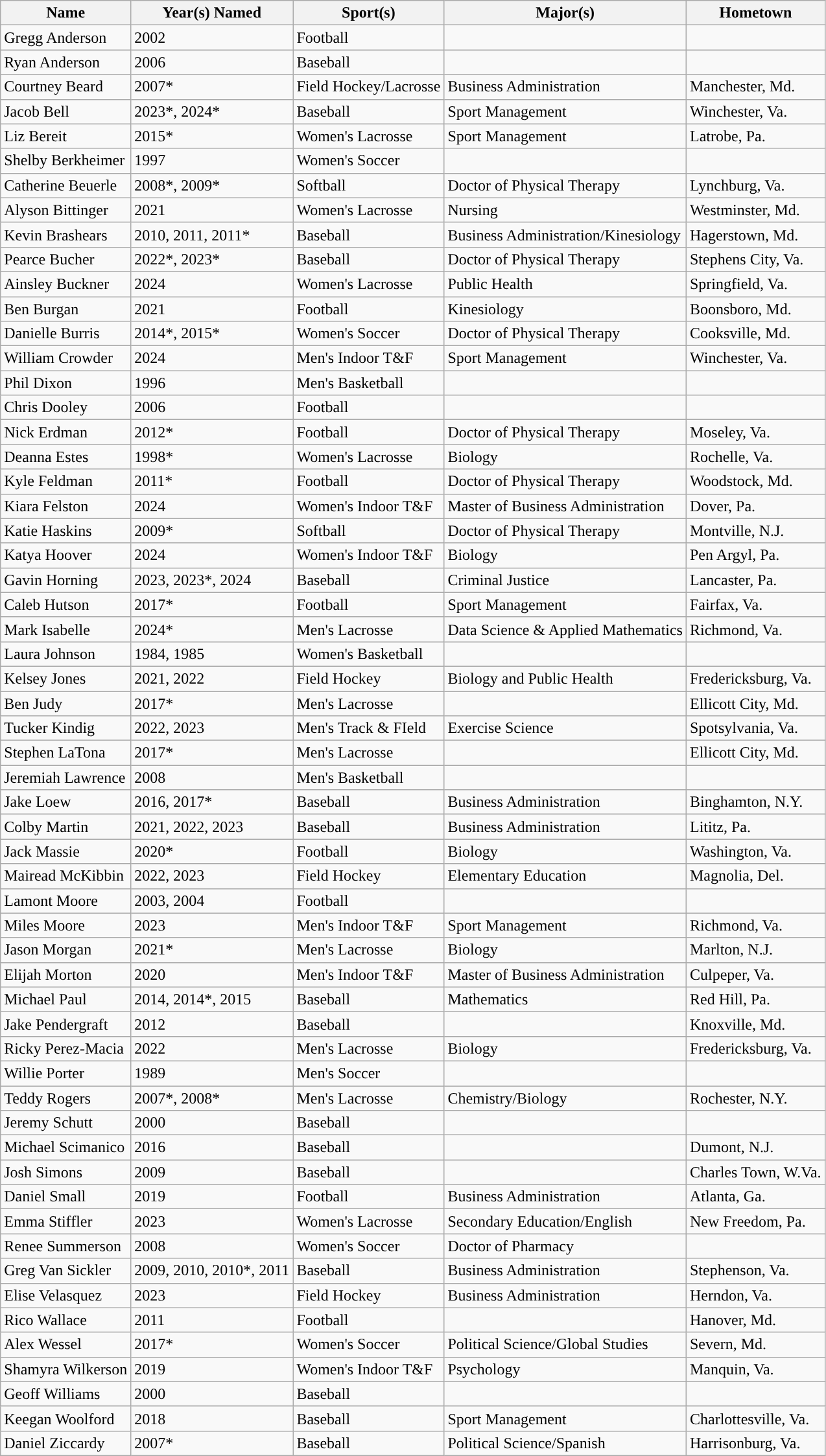<table class="wikitable sortable" style="text-align: ">
<tr>
<th>Name</th>
<th>Year(s) Named</th>
<th>Sport(s)</th>
<th>Major(s)</th>
<th>Hometown</th>
</tr>
<tr>
<td>Gregg Anderson</td>
<td>2002</td>
<td>Football</td>
<td></td>
<td></td>
</tr>
<tr>
<td>Ryan Anderson</td>
<td>2006</td>
<td>Baseball</td>
<td></td>
<td></td>
</tr>
<tr>
<td>Courtney Beard</td>
<td>2007*</td>
<td>Field Hockey/Lacrosse</td>
<td>Business Administration</td>
<td>Manchester, Md.</td>
</tr>
<tr>
<td>Jacob Bell</td>
<td>2023*, 2024*</td>
<td>Baseball</td>
<td>Sport Management</td>
<td>Winchester, Va.</td>
</tr>
<tr>
<td>Liz Bereit</td>
<td>2015*</td>
<td>Women's Lacrosse</td>
<td>Sport Management</td>
<td>Latrobe, Pa.</td>
</tr>
<tr>
<td>Shelby Berkheimer</td>
<td>1997</td>
<td>Women's Soccer</td>
<td></td>
<td></td>
</tr>
<tr>
<td>Catherine Beuerle</td>
<td>2008*, 2009*</td>
<td>Softball</td>
<td>Doctor of Physical Therapy</td>
<td>Lynchburg, Va.</td>
</tr>
<tr>
<td>Alyson Bittinger</td>
<td>2021</td>
<td>Women's Lacrosse</td>
<td>Nursing</td>
<td>Westminster, Md.</td>
</tr>
<tr>
<td>Kevin Brashears</td>
<td>2010, 2011, 2011*</td>
<td>Baseball</td>
<td>Business Administration/Kinesiology</td>
<td>Hagerstown, Md.</td>
</tr>
<tr>
<td>Pearce Bucher</td>
<td>2022*, 2023*</td>
<td>Baseball</td>
<td>Doctor of Physical Therapy</td>
<td>Stephens City, Va.</td>
</tr>
<tr>
<td>Ainsley Buckner</td>
<td>2024</td>
<td>Women's Lacrosse</td>
<td>Public Health</td>
<td>Springfield, Va.</td>
</tr>
<tr>
<td>Ben Burgan</td>
<td>2021</td>
<td>Football</td>
<td>Kinesiology</td>
<td>Boonsboro, Md.</td>
</tr>
<tr>
<td>Danielle Burris</td>
<td>2014*, 2015*</td>
<td>Women's Soccer</td>
<td>Doctor of Physical Therapy</td>
<td>Cooksville, Md.</td>
</tr>
<tr>
<td>William Crowder</td>
<td>2024</td>
<td>Men's Indoor T&F</td>
<td>Sport Management</td>
<td>Winchester, Va.</td>
</tr>
<tr>
<td>Phil Dixon</td>
<td>1996</td>
<td>Men's Basketball</td>
<td></td>
<td></td>
</tr>
<tr>
<td>Chris Dooley</td>
<td>2006</td>
<td>Football</td>
<td></td>
<td></td>
</tr>
<tr>
<td>Nick Erdman</td>
<td>2012*</td>
<td>Football</td>
<td>Doctor of Physical Therapy</td>
<td>Moseley, Va.</td>
</tr>
<tr>
<td>Deanna Estes</td>
<td>1998*</td>
<td>Women's Lacrosse</td>
<td>Biology</td>
<td>Rochelle, Va.</td>
</tr>
<tr>
<td>Kyle Feldman</td>
<td>2011*</td>
<td>Football</td>
<td>Doctor of Physical Therapy</td>
<td>Woodstock, Md.</td>
</tr>
<tr>
<td>Kiara Felston</td>
<td>2024</td>
<td>Women's Indoor T&F</td>
<td>Master of Business Administration</td>
<td>Dover, Pa.</td>
</tr>
<tr>
<td>Katie Haskins</td>
<td>2009*</td>
<td>Softball</td>
<td>Doctor of Physical Therapy</td>
<td>Montville, N.J.</td>
</tr>
<tr>
<td>Katya Hoover</td>
<td>2024</td>
<td>Women's Indoor T&F</td>
<td>Biology</td>
<td>Pen Argyl, Pa.</td>
</tr>
<tr>
<td>Gavin Horning</td>
<td>2023, 2023*, 2024</td>
<td>Baseball</td>
<td>Criminal Justice</td>
<td>Lancaster, Pa.</td>
</tr>
<tr>
<td>Caleb Hutson</td>
<td>2017*</td>
<td>Football</td>
<td>Sport Management</td>
<td>Fairfax, Va.</td>
</tr>
<tr>
<td>Mark Isabelle</td>
<td>2024*</td>
<td>Men's Lacrosse</td>
<td>Data Science & Applied Mathematics</td>
<td>Richmond, Va.</td>
</tr>
<tr>
<td>Laura Johnson</td>
<td>1984, 1985</td>
<td>Women's Basketball</td>
<td></td>
<td></td>
</tr>
<tr>
<td>Kelsey Jones</td>
<td>2021, 2022</td>
<td>Field Hockey</td>
<td>Biology and Public Health</td>
<td>Fredericksburg, Va.</td>
</tr>
<tr>
<td>Ben Judy</td>
<td>2017*</td>
<td>Men's Lacrosse</td>
<td></td>
<td>Ellicott City, Md.</td>
</tr>
<tr>
<td>Tucker Kindig</td>
<td>2022, 2023</td>
<td>Men's Track & FIeld</td>
<td>Exercise Science</td>
<td>Spotsylvania, Va.</td>
</tr>
<tr>
<td>Stephen LaTona</td>
<td>2017*</td>
<td>Men's Lacrosse</td>
<td></td>
<td>Ellicott City, Md.</td>
</tr>
<tr>
<td>Jeremiah Lawrence</td>
<td>2008</td>
<td>Men's Basketball</td>
<td></td>
<td></td>
</tr>
<tr>
<td>Jake Loew</td>
<td>2016, 2017*</td>
<td>Baseball</td>
<td>Business Administration</td>
<td>Binghamton, N.Y.</td>
</tr>
<tr>
<td>Colby Martin</td>
<td>2021, 2022, 2023</td>
<td>Baseball</td>
<td>Business Administration</td>
<td>Lititz, Pa.</td>
</tr>
<tr>
<td>Jack Massie</td>
<td>2020*</td>
<td>Football</td>
<td>Biology</td>
<td>Washington, Va.</td>
</tr>
<tr>
<td>Mairead McKibbin</td>
<td>2022, 2023</td>
<td>Field Hockey</td>
<td>Elementary Education</td>
<td>Magnolia, Del.</td>
</tr>
<tr>
<td>Lamont Moore</td>
<td>2003, 2004</td>
<td>Football</td>
<td></td>
<td></td>
</tr>
<tr>
<td>Miles Moore</td>
<td>2023</td>
<td>Men's Indoor T&F</td>
<td>Sport Management</td>
<td>Richmond, Va.</td>
</tr>
<tr>
<td>Jason Morgan</td>
<td>2021*</td>
<td>Men's Lacrosse</td>
<td>Biology</td>
<td>Marlton, N.J.</td>
</tr>
<tr>
<td>Elijah Morton</td>
<td>2020</td>
<td>Men's Indoor T&F</td>
<td>Master of Business Administration</td>
<td>Culpeper, Va.</td>
</tr>
<tr>
<td>Michael Paul</td>
<td>2014, 2014*, 2015</td>
<td>Baseball</td>
<td>Mathematics</td>
<td>Red Hill, Pa.</td>
</tr>
<tr>
<td>Jake Pendergraft</td>
<td>2012</td>
<td>Baseball</td>
<td></td>
<td>Knoxville, Md.</td>
</tr>
<tr>
<td>Ricky Perez-Macia</td>
<td>2022</td>
<td>Men's Lacrosse</td>
<td>Biology</td>
<td>Fredericksburg, Va.</td>
</tr>
<tr>
<td>Willie Porter</td>
<td>1989</td>
<td>Men's Soccer</td>
<td></td>
<td></td>
</tr>
<tr>
<td>Teddy Rogers</td>
<td>2007*, 2008*</td>
<td>Men's Lacrosse</td>
<td>Chemistry/Biology</td>
<td>Rochester, N.Y.</td>
</tr>
<tr>
<td>Jeremy Schutt</td>
<td>2000</td>
<td>Baseball</td>
<td></td>
<td></td>
</tr>
<tr>
<td>Michael Scimanico</td>
<td>2016</td>
<td>Baseball</td>
<td></td>
<td>Dumont, N.J.</td>
</tr>
<tr>
<td>Josh Simons</td>
<td>2009</td>
<td>Baseball</td>
<td></td>
<td>Charles Town, W.Va.</td>
</tr>
<tr>
<td>Daniel Small</td>
<td>2019</td>
<td>Football</td>
<td>Business Administration</td>
<td>Atlanta, Ga.</td>
</tr>
<tr>
<td>Emma Stiffler</td>
<td>2023</td>
<td>Women's Lacrosse</td>
<td>Secondary Education/English</td>
<td>New Freedom, Pa.</td>
</tr>
<tr>
<td>Renee Summerson</td>
<td>2008</td>
<td>Women's Soccer</td>
<td>Doctor of Pharmacy</td>
<td></td>
</tr>
<tr>
<td>Greg Van Sickler</td>
<td>2009, 2010, 2010*, 2011</td>
<td>Baseball</td>
<td>Business Administration</td>
<td>Stephenson, Va.</td>
</tr>
<tr>
<td>Elise Velasquez</td>
<td>2023</td>
<td>Field Hockey</td>
<td>Business Administration</td>
<td>Herndon, Va.</td>
</tr>
<tr>
<td>Rico Wallace</td>
<td>2011</td>
<td>Football</td>
<td></td>
<td>Hanover, Md.</td>
</tr>
<tr>
<td>Alex Wessel</td>
<td>2017*</td>
<td>Women's Soccer</td>
<td>Political Science/Global Studies</td>
<td>Severn, Md.</td>
</tr>
<tr>
<td>Shamyra Wilkerson</td>
<td>2019</td>
<td>Women's Indoor T&F</td>
<td>Psychology</td>
<td>Manquin, Va.</td>
</tr>
<tr>
<td>Geoff Williams</td>
<td>2000</td>
<td>Baseball</td>
<td></td>
<td></td>
</tr>
<tr>
<td>Keegan Woolford</td>
<td>2018</td>
<td>Baseball</td>
<td>Sport Management</td>
<td>Charlottesville, Va.</td>
</tr>
<tr>
<td>Daniel Ziccardy</td>
<td>2007*</td>
<td>Baseball</td>
<td>Political Science/Spanish</td>
<td>Harrisonburg, Va.</td>
</tr>
</table>
